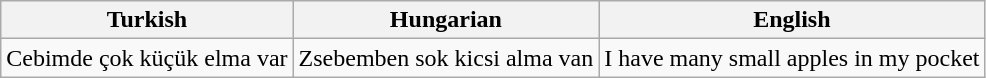<table class="wikitable">
<tr>
<th>Turkish</th>
<th>Hungarian</th>
<th>English</th>
</tr>
<tr>
<td>Cebimde çok küçük elma var</td>
<td>Zsebemben sok kicsi alma van</td>
<td>I have many small apples in my pocket</td>
</tr>
</table>
